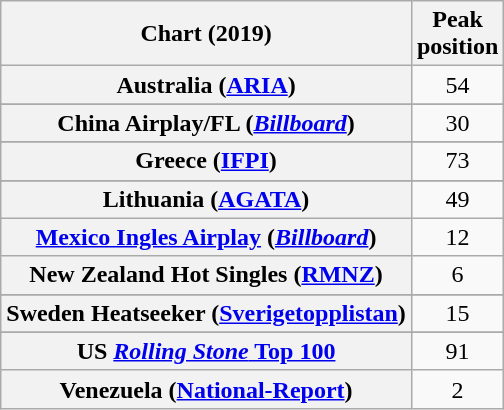<table class="wikitable sortable plainrowheaders" style="text-align:center">
<tr>
<th scope="col">Chart (2019)</th>
<th scope="col">Peak<br>position</th>
</tr>
<tr>
<th scope="row">Australia (<a href='#'>ARIA</a>)</th>
<td>54</td>
</tr>
<tr>
</tr>
<tr>
<th scope="row">China Airplay/FL (<em><a href='#'>Billboard</a></em>)</th>
<td>30</td>
</tr>
<tr>
</tr>
<tr>
<th scope="row">Greece (<a href='#'>IFPI</a>)</th>
<td>73</td>
</tr>
<tr>
</tr>
<tr>
</tr>
<tr>
</tr>
<tr>
<th scope="row">Lithuania (<a href='#'>AGATA</a>)</th>
<td>49</td>
</tr>
<tr>
<th scope="row"><a href='#'>Mexico Ingles Airplay</a> (<em><a href='#'>Billboard</a></em>)</th>
<td>12</td>
</tr>
<tr>
<th scope="row">New Zealand Hot Singles (<a href='#'>RMNZ</a>)</th>
<td>6</td>
</tr>
<tr>
</tr>
<tr>
</tr>
<tr>
<th scope="row">Sweden Heatseeker (<a href='#'>Sverigetopplistan</a>)</th>
<td>15</td>
</tr>
<tr>
</tr>
<tr>
</tr>
<tr>
</tr>
<tr>
</tr>
<tr>
</tr>
<tr>
</tr>
<tr>
<th scope="row">US <a href='#'><em>Rolling Stone</em> Top 100</a></th>
<td>91</td>
</tr>
<tr>
<th scope="row">Venezuela (<a href='#'>National-Report</a>)</th>
<td>2</td>
</tr>
</table>
